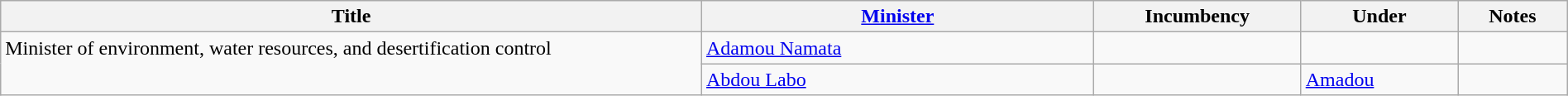<table class="wikitable" style="width:100%;">
<tr>
<th>Title</th>
<th style="width:25%;"><a href='#'>Minister</a></th>
<th style="width:160px;">Incumbency</th>
<th style="width:10%;">Under</th>
<th style="width:7%;">Notes</th>
</tr>
<tr>
<td rowspan="2" style="vertical-align:top;">Minister of environment, water resources, and desertification control</td>
<td><a href='#'>Adamou Namata</a></td>
<td></td>
<td></td>
<td></td>
</tr>
<tr>
<td><a href='#'>Abdou Labo</a></td>
<td></td>
<td><a href='#'>Amadou</a></td>
<td></td>
</tr>
</table>
